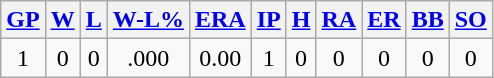<table class="wikitable">
<tr>
<th><a href='#'>GP</a></th>
<th><a href='#'>W</a></th>
<th><a href='#'>L</a></th>
<th><a href='#'>W-L%</a></th>
<th><a href='#'>ERA</a></th>
<th><a href='#'>IP</a></th>
<th><a href='#'>H</a></th>
<th><a href='#'>RA</a></th>
<th><a href='#'>ER</a></th>
<th><a href='#'>BB</a></th>
<th><a href='#'>SO</a></th>
</tr>
<tr align=center>
<td>1</td>
<td>0</td>
<td>0</td>
<td>.000</td>
<td>0.00</td>
<td>1</td>
<td>0</td>
<td>0</td>
<td>0</td>
<td>0</td>
<td>0</td>
</tr>
</table>
